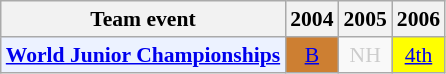<table class="wikitable" style="font-size: 90%; text-align:center">
<tr>
<th>Team event</th>
<th>2004</th>
<th>2005</th>
<th>2006</th>
</tr>
<tr>
<td bgcolor="#ECF2FF"; align="left"><strong><a href='#'>World Junior Championships</a></strong></td>
<td bgcolor=CD7F32><a href='#'>B</a></td>
<td style=color:#ccc>NH</td>
<td bgcolor=FFFF00><a href='#'>4th</a></td>
</tr>
</table>
